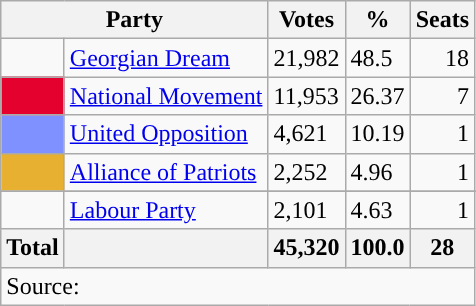<table class="wikitable">
<tr>
<th colspan="2">Party</th>
<th scope="col">Votes</th>
<th scope="col">%</th>
<th scope="col">Seats</th>
</tr>
<tr>
<td style="background:"></td>
<td align=left><a href='#'>Georgian Dream</a></td>
<td>21,982</td>
<td>48.5</td>
<td align=right>18</td>
</tr>
<tr>
<td style="background:#e4012e"></td>
<td align=left><a href='#'>National Movement</a></td>
<td>11,953</td>
<td>26.37</td>
<td align=right>7</td>
</tr>
<tr>
<td style="background:#7f91ff"></td>
<td align=left><a href='#'>United Opposition</a></td>
<td>4,621</td>
<td>10.19</td>
<td align=right>1</td>
</tr>
<tr>
<td style="background:#E7B031"></td>
<td align=left><a href='#'>Alliance of Patriots</a></td>
<td>2,252</td>
<td>4.96</td>
<td align=right>1</td>
</tr>
<tr>
</tr>
<tr>
<td bgcolor=></td>
<td align=left><a href='#'>Labour Party</a></td>
<td>2,101</td>
<td>4.63</td>
<td align=right>1</td>
</tr>
<tr>
<th colspan=1>Total</th>
<th></th>
<th>45,320</th>
<th>100.0</th>
<th>28</th>
</tr>
<tr>
<td colspan=5>Source:  </td>
</tr>
</table>
